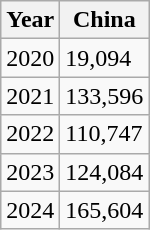<table class="wikitable">
<tr>
<th>Year</th>
<th>China</th>
</tr>
<tr>
<td>2020</td>
<td>19,094</td>
</tr>
<tr>
<td>2021</td>
<td>133,596</td>
</tr>
<tr>
<td>2022</td>
<td>110,747</td>
</tr>
<tr>
<td>2023</td>
<td>124,084</td>
</tr>
<tr>
<td>2024</td>
<td>165,604</td>
</tr>
</table>
